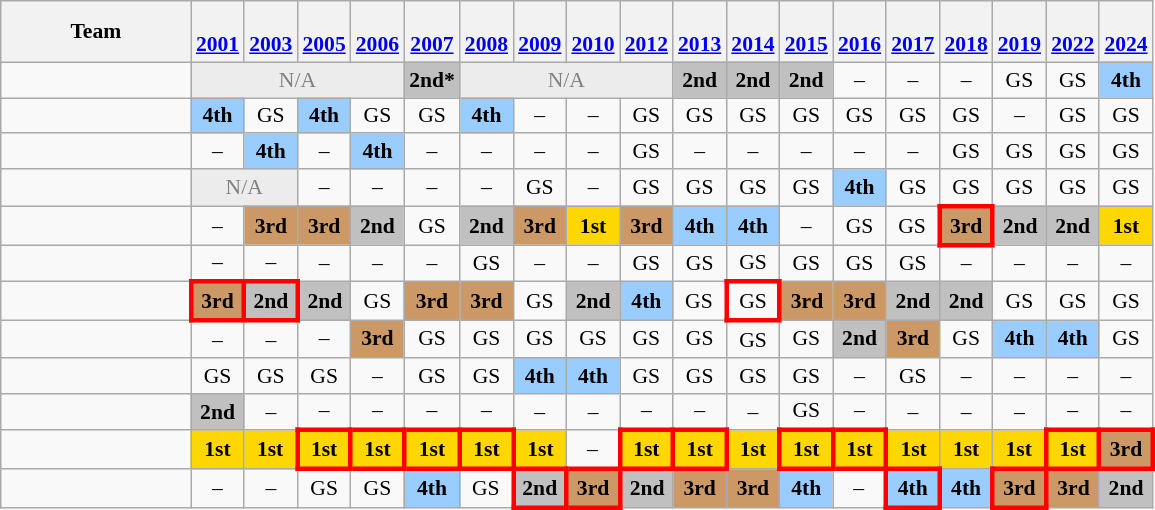<table class="wikitable" style="text-align:center; font-size:90%;">
<tr>
<th width=120>Team</th>
<th><br><a href='#'>2001</a></th>
<th><br><a href='#'>2003</a></th>
<th><br><a href='#'>2005</a></th>
<th><br><a href='#'>2006</a></th>
<th><br><a href='#'>2007</a></th>
<th><br><a href='#'>2008</a></th>
<th><br><a href='#'>2009</a></th>
<th><br><a href='#'>2010</a></th>
<th><br><a href='#'>2012</a></th>
<th><br><a href='#'>2013</a></th>
<th><br><a href='#'>2014</a></th>
<th><br><a href='#'>2015</a></th>
<th><br><a href='#'>2016</a></th>
<th><br><a href='#'>2017</a></th>
<th><br><a href='#'>2018</a></th>
<th><br><a href='#'>2019</a></th>
<th><br><a href='#'>2022</a></th>
<th><br><a href='#'>2024</a></th>
</tr>
<tr>
<td align=left></td>
<td colspan="4" style="background:#ececec; color:grey;">N/A</td>
<td style="background:silver;"><strong>2nd*</strong></td>
<td colspan="4" style="background:#ececec; color:grey;">N/A</td>
<td style="background:silver;"><strong>2nd</strong></td>
<td style="background:silver;"><strong>2nd</strong></td>
<td style="background:silver;"><strong>2nd</strong></td>
<td>–</td>
<td>–</td>
<td>–</td>
<td>GS</td>
<td>GS</td>
<td style="background:#9acdff;"><strong>4th</strong></td>
</tr>
<tr>
<td align=left></td>
<td style="background:#9acdff;"><strong>4th</strong></td>
<td>GS</td>
<td style="background:#9acdff;"><strong>4th</strong></td>
<td>GS</td>
<td>GS</td>
<td style="background:#9acdff;"><strong>4th</strong></td>
<td>–</td>
<td>–</td>
<td>GS</td>
<td>GS</td>
<td>GS</td>
<td>GS</td>
<td>GS</td>
<td>GS</td>
<td>GS</td>
<td>–</td>
<td>GS</td>
<td>GS</td>
</tr>
<tr>
<td align=left></td>
<td>–</td>
<td style="background:#9acdff;"><strong>4th</strong></td>
<td>–</td>
<td style="background:#9acdff;"><strong>4th</strong></td>
<td>–</td>
<td>–</td>
<td>–</td>
<td>–</td>
<td>GS</td>
<td>–</td>
<td>–</td>
<td>–</td>
<td>–</td>
<td>–</td>
<td>GS</td>
<td>GS</td>
<td>GS</td>
<td>GS</td>
</tr>
<tr>
<td align=left></td>
<td colspan=2 style="background:#ececec; color:grey;">N/A</td>
<td>–</td>
<td>–</td>
<td>–</td>
<td>–</td>
<td>GS</td>
<td>–</td>
<td>GS</td>
<td>GS</td>
<td>GS</td>
<td>GS</td>
<td style="background:#9acdff;"><strong>4th</strong></td>
<td>GS</td>
<td>GS</td>
<td>GS</td>
<td>GS</td>
<td>GS</td>
</tr>
<tr>
<td align=left></td>
<td>–</td>
<td style="background:#cc9966;"><strong>3rd</strong></td>
<td style="background:#cc9966;"><strong>3rd</strong></td>
<td style="background:silver;"><strong>2nd</strong></td>
<td>GS</td>
<td style="background:silver;"><strong>2nd</strong></td>
<td style="background:#cc9966;"><strong>3rd</strong></td>
<td style="background:gold;"><strong>1st</strong></td>
<td style="background:#cc9966;"><strong>3rd</strong></td>
<td style="background:#9acdff;"><strong>4th</strong></td>
<td style="background:#9acdff;"><strong>4th</strong></td>
<td>–</td>
<td>GS</td>
<td>GS</td>
<td bgcolor=#cc9966 style="border:3px solid red"><strong>3rd</strong></td>
<td style="background:silver;"><strong>2nd</strong></td>
<td style="background:silver;"><strong>2nd</strong></td>
<td style="background:gold;"><strong>1st</strong></td>
</tr>
<tr>
<td align=left></td>
<td>–</td>
<td>–</td>
<td>–</td>
<td>–</td>
<td>–</td>
<td>GS</td>
<td>–</td>
<td>–</td>
<td>GS</td>
<td>GS</td>
<td>GS</td>
<td>GS</td>
<td>GS</td>
<td>GS</td>
<td>–</td>
<td>–</td>
<td>–</td>
<td>–</td>
</tr>
<tr>
<td align=left></td>
<td bgcolor=#cc9966 style="border:3px solid red"><strong>3rd</strong></td>
<td bgcolor=silver style="border:3px solid red"><strong>2nd</strong></td>
<td style="background:silver;"><strong>2nd</strong></td>
<td>GS</td>
<td style="background:#cc9966;"><strong>3rd</strong></td>
<td style="background:#cc9966;"><strong>3rd</strong></td>
<td>GS</td>
<td style="background:silver;"><strong>2nd</strong></td>
<td style="background:#9acdff;"><strong>4th</strong></td>
<td>GS</td>
<td style="border:3px solid red">GS</td>
<td style="background:#cc9966;"><strong>3rd</strong></td>
<td style="background:#cc9966;"><strong>3rd</strong></td>
<td style="background:silver;"><strong>2nd</strong></td>
<td style="background:silver;"><strong>2nd</strong></td>
<td>GS</td>
<td>GS</td>
<td>GS</td>
</tr>
<tr>
<td align=left></td>
<td>–</td>
<td>–</td>
<td>–</td>
<td style="background:#cc9966;"><strong>3rd</strong></td>
<td>GS</td>
<td>GS</td>
<td>GS</td>
<td>GS</td>
<td>GS</td>
<td>GS</td>
<td>GS</td>
<td>GS</td>
<td style="background:silver;"><strong>2nd</strong></td>
<td style="background:#cc9966;"><strong>3rd</strong></td>
<td>GS</td>
<td style="background:#9acdff;"><strong>4th</strong></td>
<td style="background:#9acdff;"><strong>4th</strong></td>
<td>GS</td>
</tr>
<tr>
<td align=left></td>
<td>GS</td>
<td>GS</td>
<td>GS</td>
<td>–</td>
<td>GS</td>
<td>GS</td>
<td style="background:#9acdff;"><strong>4th</strong></td>
<td style="background:#9acdff;"><strong>4th</strong></td>
<td>GS</td>
<td>GS</td>
<td>GS</td>
<td>GS</td>
<td>–</td>
<td>GS</td>
<td>–</td>
<td>–</td>
<td>–</td>
<td>–</td>
</tr>
<tr>
<td align=left></td>
<td style="background:silver;"><strong>2nd</strong></td>
<td>–</td>
<td>–</td>
<td>–</td>
<td>–</td>
<td>–</td>
<td>–</td>
<td>–</td>
<td>–</td>
<td>–</td>
<td>–</td>
<td>GS</td>
<td>–</td>
<td>–</td>
<td>–</td>
<td>–</td>
<td>–</td>
<td>–</td>
</tr>
<tr>
<td align=left></td>
<td style="background:gold;"><strong>1st</strong></td>
<td style="background:gold;"><strong>1st</strong></td>
<td bgcolor=gold style="border:3px solid red"><strong>1st</strong></td>
<td bgcolor=gold style="border:3px solid red"><strong>1st</strong></td>
<td bgcolor=gold style="border:3px solid red"><strong>1st</strong></td>
<td bgcolor=gold style="border:3px solid red"><strong>1st</strong></td>
<td style="background:gold;"><strong>1st</strong></td>
<td>–</td>
<td bgcolor=gold style="border:3px solid red"><strong>1st</strong></td>
<td bgcolor=gold style="border:3px solid red"><strong>1st</strong></td>
<td style="background:gold;"><strong>1st</strong></td>
<td bgcolor=gold style="border:3px solid red"><strong>1st</strong></td>
<td bgcolor=gold style="border:3px solid red"><strong>1st</strong></td>
<td bgcolor=gold><strong>1st</strong></td>
<td bgcolor=gold><strong>1st</strong></td>
<td bgcolor=gold><strong>1st</strong></td>
<td bgcolor=gold style="border:3px solid red"><strong>1st</strong></td>
<td bgcolor=#cc9966 style="border:3px solid red"><strong>3rd</strong></td>
</tr>
<tr>
<td align=left></td>
<td>–</td>
<td>–</td>
<td>GS</td>
<td>GS</td>
<td style="background:#9acdff;"><strong>4th</strong></td>
<td>GS</td>
<td bgcolor=silver style="border:3px solid red"><strong>2nd</strong></td>
<td bgcolor=#cc9966 style="border:3px solid red"><strong>3rd</strong></td>
<td style="background:silver;"><strong>2nd</strong></td>
<td style="background:#cc9966;"><strong>3rd</strong></td>
<td style="background:#cc9966;"><strong>3rd</strong></td>
<td style="background:#9acdff;"><strong>4th</strong></td>
<td>–</td>
<td bgcolor=#9acdff style="border:3px solid red"><strong>4th</strong></td>
<td bgcolor=#9acdff><strong>4th</strong></td>
<td bgcolor=#cc9966 style="border:3px solid red"><strong>3rd</strong></td>
<td bgcolor=#cc9966><strong>3rd</strong></td>
<td style="background:silver;"><strong>2nd</strong></td>
</tr>
</table>
